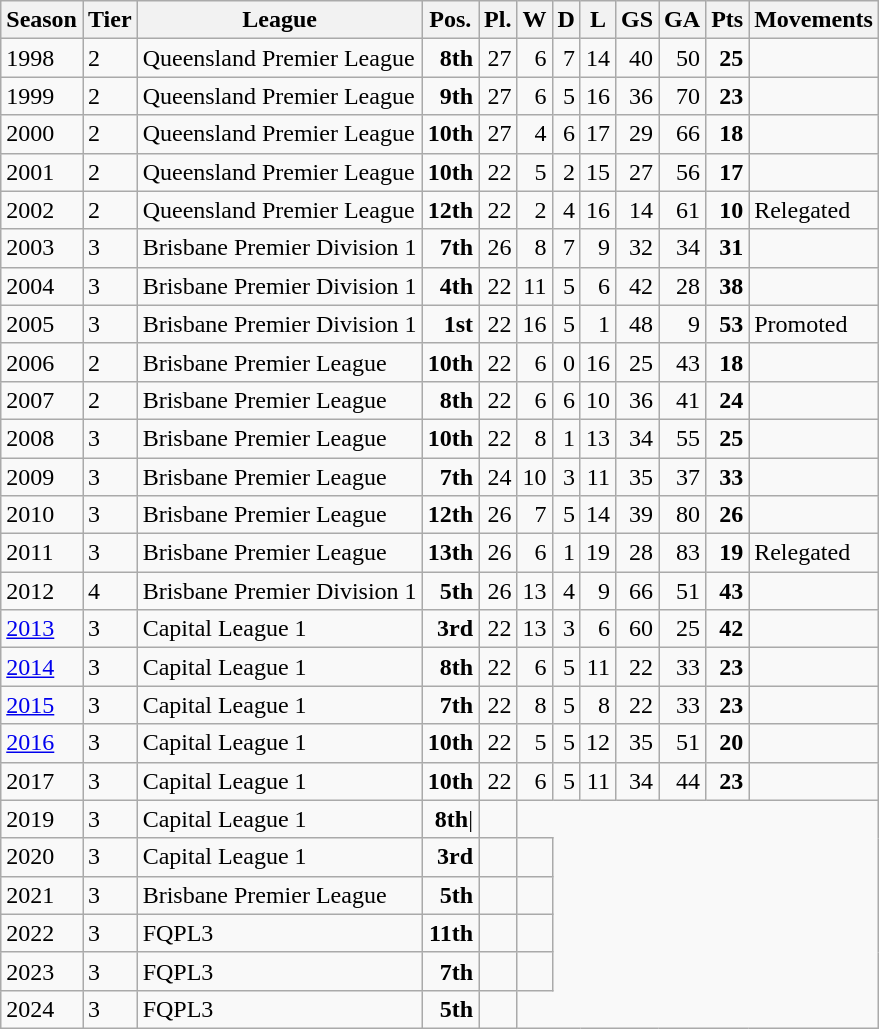<table class="wikitable">
<tr>
<th>Season</th>
<th>Tier</th>
<th>League</th>
<th>Pos.</th>
<th>Pl.</th>
<th>W</th>
<th>D</th>
<th>L</th>
<th>GS</th>
<th>GA</th>
<th>Pts</th>
<th>Movements</th>
</tr>
<tr>
<td>1998</td>
<td>2</td>
<td>Queensland Premier League</td>
<td align=right><strong>8th</strong></td>
<td align=right>27</td>
<td align=right>6</td>
<td align=right>7</td>
<td align=right>14</td>
<td align=right>40</td>
<td align=right>50</td>
<td align=right><strong>25</strong></td>
<td></td>
</tr>
<tr>
<td>1999</td>
<td>2</td>
<td>Queensland Premier League</td>
<td align=right><strong>9th</strong></td>
<td align=right>27</td>
<td align=right>6</td>
<td align=right>5</td>
<td align=right>16</td>
<td align=right>36</td>
<td align=right>70</td>
<td align=right><strong>23</strong></td>
<td></td>
</tr>
<tr>
<td>2000</td>
<td>2</td>
<td>Queensland Premier League</td>
<td align=right><strong>10th</strong></td>
<td align=right>27</td>
<td align=right>4</td>
<td align=right>6</td>
<td align=right>17</td>
<td align=right>29</td>
<td align=right>66</td>
<td align=right><strong>18</strong></td>
<td></td>
</tr>
<tr>
<td>2001</td>
<td>2</td>
<td>Queensland Premier League</td>
<td align=right><strong>10th</strong></td>
<td align=right>22</td>
<td align=right>5</td>
<td align=right>2</td>
<td align=right>15</td>
<td align=right>27</td>
<td align=right>56</td>
<td align=right><strong>17</strong></td>
<td></td>
</tr>
<tr>
<td>2002</td>
<td>2</td>
<td>Queensland Premier League</td>
<td align=right><strong>12th</strong></td>
<td align=right>22</td>
<td align=right>2</td>
<td align=right>4</td>
<td align=right>16</td>
<td align=right>14</td>
<td align=right>61</td>
<td align=right><strong>10</strong></td>
<td>Relegated</td>
</tr>
<tr>
<td>2003</td>
<td>3</td>
<td>Brisbane Premier Division 1</td>
<td align=right><strong>7th</strong></td>
<td align=right>26</td>
<td align=right>8</td>
<td align=right>7</td>
<td align=right>9</td>
<td align=right>32</td>
<td align=right>34</td>
<td align=right><strong>31</strong></td>
<td></td>
</tr>
<tr>
<td>2004</td>
<td>3</td>
<td>Brisbane Premier Division 1</td>
<td align=right><strong>4th</strong></td>
<td align=right>22</td>
<td align=right>11</td>
<td align=right>5</td>
<td align=right>6</td>
<td align=right>42</td>
<td align=right>28</td>
<td align=right><strong>38</strong></td>
<td></td>
</tr>
<tr>
<td>2005</td>
<td>3</td>
<td>Brisbane Premier Division 1</td>
<td align=right><strong>1st</strong></td>
<td align=right>22</td>
<td align=right>16</td>
<td align=right>5</td>
<td align=right>1</td>
<td align=right>48</td>
<td align=right>9</td>
<td align=right><strong>53</strong></td>
<td>Promoted</td>
</tr>
<tr>
<td>2006</td>
<td>2</td>
<td>Brisbane Premier League</td>
<td align=right><strong>10th</strong></td>
<td align=right>22</td>
<td align=right>6</td>
<td align=right>0</td>
<td align=right>16</td>
<td align=right>25</td>
<td align=right>43</td>
<td align=right><strong>18</strong></td>
<td></td>
</tr>
<tr>
<td>2007</td>
<td>2</td>
<td>Brisbane Premier League</td>
<td align=right><strong>8th</strong></td>
<td align=right>22</td>
<td align=right>6</td>
<td align=right>6</td>
<td align=right>10</td>
<td align=right>36</td>
<td align=right>41</td>
<td align=right><strong>24</strong></td>
<td></td>
</tr>
<tr>
<td>2008</td>
<td>3</td>
<td>Brisbane Premier League</td>
<td align=right><strong>10th</strong></td>
<td align=right>22</td>
<td align=right>8</td>
<td align=right>1</td>
<td align=right>13</td>
<td align=right>34</td>
<td align=right>55</td>
<td align=right><strong>25</strong></td>
<td></td>
</tr>
<tr>
<td>2009</td>
<td>3</td>
<td>Brisbane Premier League</td>
<td align=right><strong>7th</strong></td>
<td align=right>24</td>
<td align=right>10</td>
<td align=right>3</td>
<td align=right>11</td>
<td align=right>35</td>
<td align=right>37</td>
<td align=right><strong>33</strong></td>
<td></td>
</tr>
<tr>
<td>2010</td>
<td>3</td>
<td>Brisbane Premier League</td>
<td align=right><strong>12th</strong></td>
<td align=right>26</td>
<td align=right>7</td>
<td align=right>5</td>
<td align=right>14</td>
<td align=right>39</td>
<td align=right>80</td>
<td align=right><strong>26</strong></td>
<td></td>
</tr>
<tr>
<td>2011</td>
<td>3</td>
<td>Brisbane Premier League</td>
<td align=right><strong>13th</strong></td>
<td align=right>26</td>
<td align=right>6</td>
<td align=right>1</td>
<td align=right>19</td>
<td align=right>28</td>
<td align=right>83</td>
<td align=right><strong>19</strong></td>
<td>Relegated</td>
</tr>
<tr>
<td>2012</td>
<td>4</td>
<td>Brisbane Premier Division 1</td>
<td align=right><strong>5th</strong></td>
<td align=right>26</td>
<td align=right>13</td>
<td align=right>4</td>
<td align=right>9</td>
<td align=right>66</td>
<td align=right>51</td>
<td align=right><strong>43</strong></td>
<td></td>
</tr>
<tr>
<td><a href='#'>2013</a></td>
<td>3</td>
<td>Capital League 1</td>
<td align=right><strong>3rd</strong></td>
<td align=right>22</td>
<td align=right>13</td>
<td align=right>3</td>
<td align=right>6</td>
<td align=right>60</td>
<td align=right>25</td>
<td align=right><strong>42</strong></td>
<td></td>
</tr>
<tr>
<td><a href='#'>2014</a></td>
<td>3</td>
<td>Capital League 1</td>
<td align=right><strong>8th</strong></td>
<td align=right>22</td>
<td align=right>6</td>
<td align=right>5</td>
<td align=right>11</td>
<td align=right>22</td>
<td align=right>33</td>
<td align=right><strong>23</strong></td>
<td></td>
</tr>
<tr>
<td><a href='#'>2015</a></td>
<td>3</td>
<td>Capital League 1</td>
<td align=right><strong>7th</strong></td>
<td align=right>22</td>
<td align=right>8</td>
<td align=right>5</td>
<td align=right>8</td>
<td align=right>22</td>
<td align=right>33</td>
<td align=right><strong>23</strong></td>
<td></td>
</tr>
<tr>
<td><a href='#'>2016</a></td>
<td>3</td>
<td>Capital League 1</td>
<td align=right><strong>10th</strong></td>
<td align=right>22</td>
<td align=right>5</td>
<td align=right>5</td>
<td align=right>12</td>
<td align=right>35</td>
<td align=right>51</td>
<td align=right><strong>20</strong></td>
<td></td>
</tr>
<tr>
<td>2017</td>
<td>3</td>
<td>Capital League 1</td>
<td align=right><strong>10th</strong></td>
<td align=right>22</td>
<td align=right>6</td>
<td align=right>5</td>
<td align=right>11</td>
<td align=right>34</td>
<td align=right>44</td>
<td align=right><strong>23</strong></td>
<td></td>
</tr>
<tr>
<td>2019</td>
<td>3</td>
<td>Capital League 1</td>
<td align=right><strong>8th</strong>|</td>
<td></td>
</tr>
<tr>
<td>2020</td>
<td>3</td>
<td>Capital League 1</td>
<td align=right><strong>3rd</strong></td>
<td></td>
<td></td>
</tr>
<tr>
<td>2021</td>
<td>3</td>
<td>Brisbane Premier League</td>
<td align=right><strong>5th</strong></td>
<td></td>
<td></td>
</tr>
<tr>
<td>2022</td>
<td>3</td>
<td>FQPL3</td>
<td align=right><strong>11th</strong></td>
<td></td>
<td></td>
</tr>
<tr>
<td>2023</td>
<td>3</td>
<td>FQPL3</td>
<td align=right><strong>7th</strong></td>
<td></td>
<td></td>
</tr>
<tr>
<td>2024</td>
<td>3</td>
<td>FQPL3</td>
<td align=right><strong>5th</strong></td>
<td></td>
</tr>
</table>
